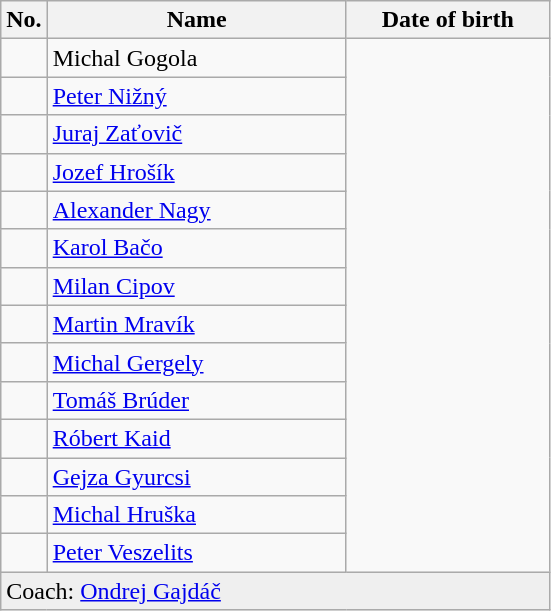<table class=wikitable sortable style=font-size:100%; text-align:center;>
<tr>
<th>No.</th>
<th style=width:12em>Name</th>
<th style=width:8em>Date of birth</th>
</tr>
<tr>
<td></td>
<td align=left>Michal Gogola</td>
</tr>
<tr>
<td></td>
<td align=left><a href='#'>Peter Nižný</a></td>
</tr>
<tr>
<td></td>
<td align=left><a href='#'>Juraj Zaťovič</a></td>
</tr>
<tr>
<td></td>
<td align=left><a href='#'>Jozef Hrošík</a></td>
</tr>
<tr>
<td></td>
<td align=left><a href='#'>Alexander Nagy</a></td>
</tr>
<tr>
<td></td>
<td align=left><a href='#'>Karol Bačo</a></td>
</tr>
<tr>
<td></td>
<td align=left><a href='#'>Milan Cipov</a></td>
</tr>
<tr>
<td></td>
<td align=left><a href='#'>Martin Mravík</a></td>
</tr>
<tr>
<td></td>
<td align=left><a href='#'>Michal Gergely</a></td>
</tr>
<tr>
<td></td>
<td align=left><a href='#'>Tomáš Brúder</a></td>
</tr>
<tr>
<td></td>
<td align=left><a href='#'>Róbert Kaid</a></td>
</tr>
<tr>
<td></td>
<td align=left><a href='#'>Gejza Gyurcsi</a></td>
</tr>
<tr>
<td></td>
<td align=left><a href='#'>Michal Hruška</a></td>
</tr>
<tr>
<td></td>
<td align=left><a href='#'>Peter Veszelits</a></td>
</tr>
<tr style=background:#efefef;>
<td colspan=3 style=text-align:left;>Coach: <a href='#'>Ondrej Gajdáč</a></td>
</tr>
</table>
